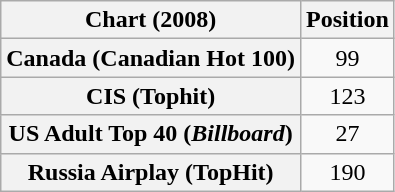<table class="wikitable plainrowheaders" style="text-align:center">
<tr>
<th>Chart (2008)</th>
<th>Position</th>
</tr>
<tr>
<th scope="row">Canada (Canadian Hot 100)</th>
<td>99</td>
</tr>
<tr>
<th scope="row">CIS (Tophit)</th>
<td style="text-align:center;">123</td>
</tr>
<tr>
<th scope="row">US Adult Top 40 (<em>Billboard</em>)</th>
<td style="text-align:center;">27</td>
</tr>
<tr>
<th scope="row">Russia Airplay (TopHit)</th>
<td style="text-align:center;">190</td>
</tr>
</table>
